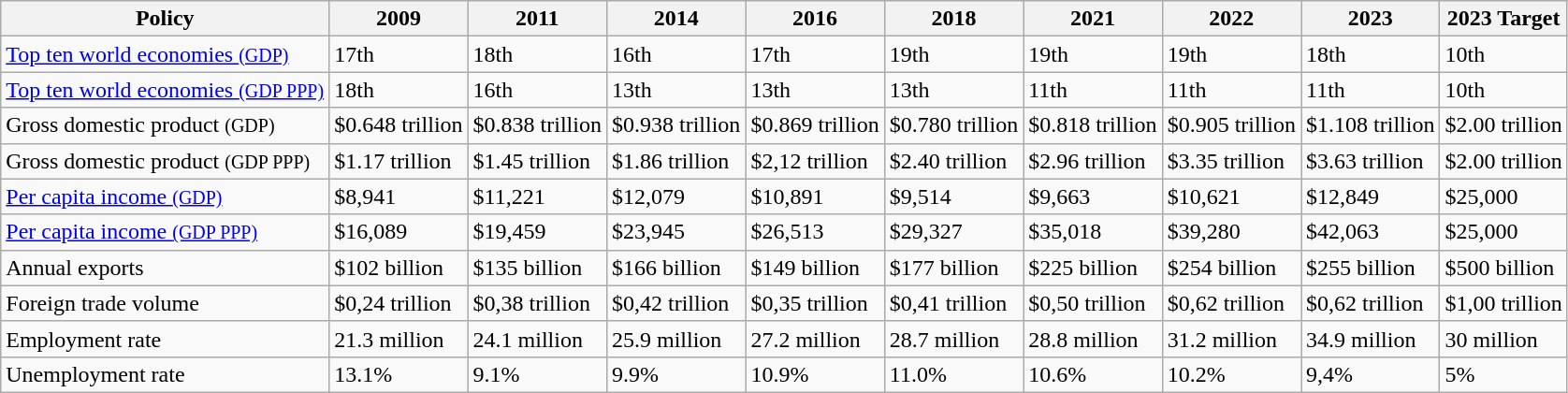<table class="wikitable">
<tr>
<th>Policy</th>
<th>2009</th>
<th>2011</th>
<th>2014</th>
<th>2016</th>
<th>2018</th>
<th>2021</th>
<th>2022</th>
<th>2023</th>
<th>2023 Target</th>
</tr>
<tr>
<td><a href='#'>Top ten world economies <small>(GDP)</small></a></td>
<td>17th</td>
<td>18th</td>
<td>16th</td>
<td>17th</td>
<td>19th</td>
<td>19th</td>
<td>19th</td>
<td>18th</td>
<td>10th</td>
</tr>
<tr>
<td><a href='#'>Top ten world economies <small>(GDP PPP)</small></a></td>
<td>18th</td>
<td>16th</td>
<td>13th</td>
<td>13th</td>
<td>13th</td>
<td>11th</td>
<td>11th</td>
<td>11th</td>
<td>10th</td>
</tr>
<tr>
<td>Gross domestic product <small>(GDP)</small></td>
<td>$0.648 trillion</td>
<td>$0.838 trillion</td>
<td>$0.938 trillion</td>
<td>$0.869 trillion</td>
<td>$0.780 trillion</td>
<td>$0.818 trillion</td>
<td>$0.905 trillion</td>
<td>$1.108 trillion</td>
<td>$2.00 trillion</td>
</tr>
<tr>
<td>Gross domestic product <small>(GDP PPP)</small></td>
<td>$1.17 trillion</td>
<td>$1.45 trillion</td>
<td>$1.86 trillion</td>
<td>$2,12 trillion</td>
<td>$2.40 trillion</td>
<td>$2.96 trillion</td>
<td>$3.35 trillion</td>
<td>$3.63 trillion</td>
<td>$2.00 trillion</td>
</tr>
<tr>
<td><a href='#'>Per capita income <small>(GDP)</small></a></td>
<td>$8,941</td>
<td>$11,221</td>
<td>$12,079</td>
<td>$10,891</td>
<td>$9,514</td>
<td>$9,663</td>
<td>$10,621</td>
<td>$12,849</td>
<td>$25,000</td>
</tr>
<tr>
<td><a href='#'>Per capita income <small>(GDP PPP)</small></a></td>
<td>$16,089</td>
<td>$19,459</td>
<td>$23,945</td>
<td>$26,513</td>
<td>$29,327</td>
<td>$35,018</td>
<td>$39,280</td>
<td>$42,063</td>
<td>$25,000</td>
</tr>
<tr>
<td>Annual exports</td>
<td>$102 billion</td>
<td>$135 billion</td>
<td>$166 billion</td>
<td>$149 billion</td>
<td>$177 billion</td>
<td>$225 billion</td>
<td>$254 billion</td>
<td>$255 billion</td>
<td>$500 billion</td>
</tr>
<tr>
<td>Foreign trade volume</td>
<td>$0,24 trillion</td>
<td>$0,38 trillion</td>
<td>$0,42 trillion</td>
<td>$0,35 trillion</td>
<td>$0,41 trillion</td>
<td>$0,50 trillion</td>
<td>$0,62 trillion</td>
<td>$0,62 trillion</td>
<td>$1,00 trillion</td>
</tr>
<tr>
<td>Employment rate</td>
<td>21.3 million</td>
<td>24.1 million</td>
<td>25.9 million</td>
<td>27.2 million</td>
<td>28.7 million</td>
<td>28.8 million</td>
<td>31.2 million</td>
<td>34.9 million</td>
<td>30 million</td>
</tr>
<tr>
<td>Unemployment rate</td>
<td>13.1%</td>
<td>9.1%</td>
<td>9.9%</td>
<td>10.9%</td>
<td>11.0%</td>
<td>10.6%</td>
<td>10.2%</td>
<td>9,4%</td>
<td>5%</td>
</tr>
</table>
